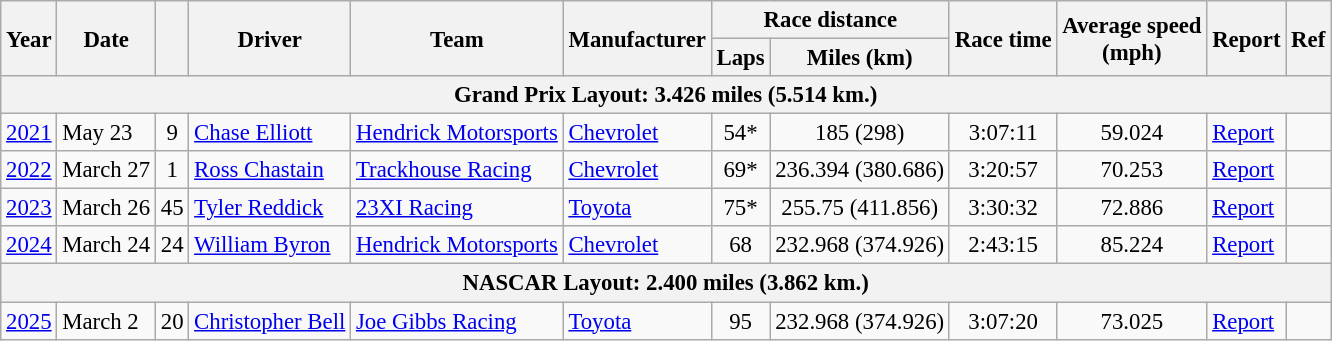<table class="wikitable" style="font-size: 95%;">
<tr>
<th rowspan=2>Year</th>
<th rowspan=2>Date</th>
<th rowspan=2></th>
<th rowspan=2>Driver</th>
<th rowspan=2>Team</th>
<th rowspan=2>Manufacturer</th>
<th colspan=2>Race distance</th>
<th rowspan=2>Race time</th>
<th rowspan=2>Average speed<br>(mph)</th>
<th rowspan=2>Report</th>
<th rowspan=2>Ref</th>
</tr>
<tr>
<th>Laps</th>
<th>Miles (km)</th>
</tr>
<tr>
<th colspan="12">Grand Prix Layout: 3.426 miles (5.514 km.)</th>
</tr>
<tr>
<td><a href='#'>2021</a></td>
<td>May 23</td>
<td align=center>9</td>
<td><a href='#'>Chase Elliott</a></td>
<td><a href='#'>Hendrick Motorsports</a></td>
<td><a href='#'>Chevrolet</a></td>
<td align=center>54*</td>
<td align=center>185 (298)</td>
<td align=center>3:07:11</td>
<td align=center>59.024</td>
<td><a href='#'>Report</a></td>
<td align=center></td>
</tr>
<tr>
<td><a href='#'>2022</a></td>
<td>March 27</td>
<td align=center>1</td>
<td><a href='#'>Ross Chastain</a></td>
<td><a href='#'>Trackhouse Racing</a></td>
<td><a href='#'>Chevrolet</a></td>
<td align=center>69*</td>
<td align=center>236.394 (380.686)</td>
<td align=center>3:20:57</td>
<td align=center>70.253</td>
<td><a href='#'>Report</a></td>
<td align=center></td>
</tr>
<tr>
<td><a href='#'>2023</a></td>
<td>March 26</td>
<td align=center>45</td>
<td><a href='#'>Tyler Reddick</a></td>
<td><a href='#'>23XI Racing</a></td>
<td><a href='#'>Toyota</a></td>
<td align=center>75*</td>
<td align=center>255.75 (411.856)</td>
<td align=center>3:30:32</td>
<td align=center>72.886</td>
<td><a href='#'>Report</a></td>
<td align=center></td>
</tr>
<tr>
<td><a href='#'>2024</a></td>
<td>March 24</td>
<td align="center">24</td>
<td><a href='#'>William Byron</a></td>
<td><a href='#'>Hendrick Motorsports</a></td>
<td><a href='#'>Chevrolet</a></td>
<td align="center">68</td>
<td align="center">232.968 (374.926)</td>
<td align="center">2:43:15</td>
<td align="center">85.224</td>
<td><a href='#'>Report</a></td>
<td align="center"></td>
</tr>
<tr>
<th colspan="12">NASCAR Layout: 2.400 miles (3.862 km.)</th>
</tr>
<tr>
<td><a href='#'>2025</a></td>
<td>March 2</td>
<td align="center">20</td>
<td><a href='#'>Christopher Bell</a></td>
<td><a href='#'>Joe Gibbs Racing</a></td>
<td><a href='#'>Toyota</a></td>
<td align="center">95</td>
<td align="center">232.968 (374.926)</td>
<td align="center">3:07:20</td>
<td align="center">73.025</td>
<td><a href='#'>Report</a></td>
<td align="center"></td>
</tr>
</table>
